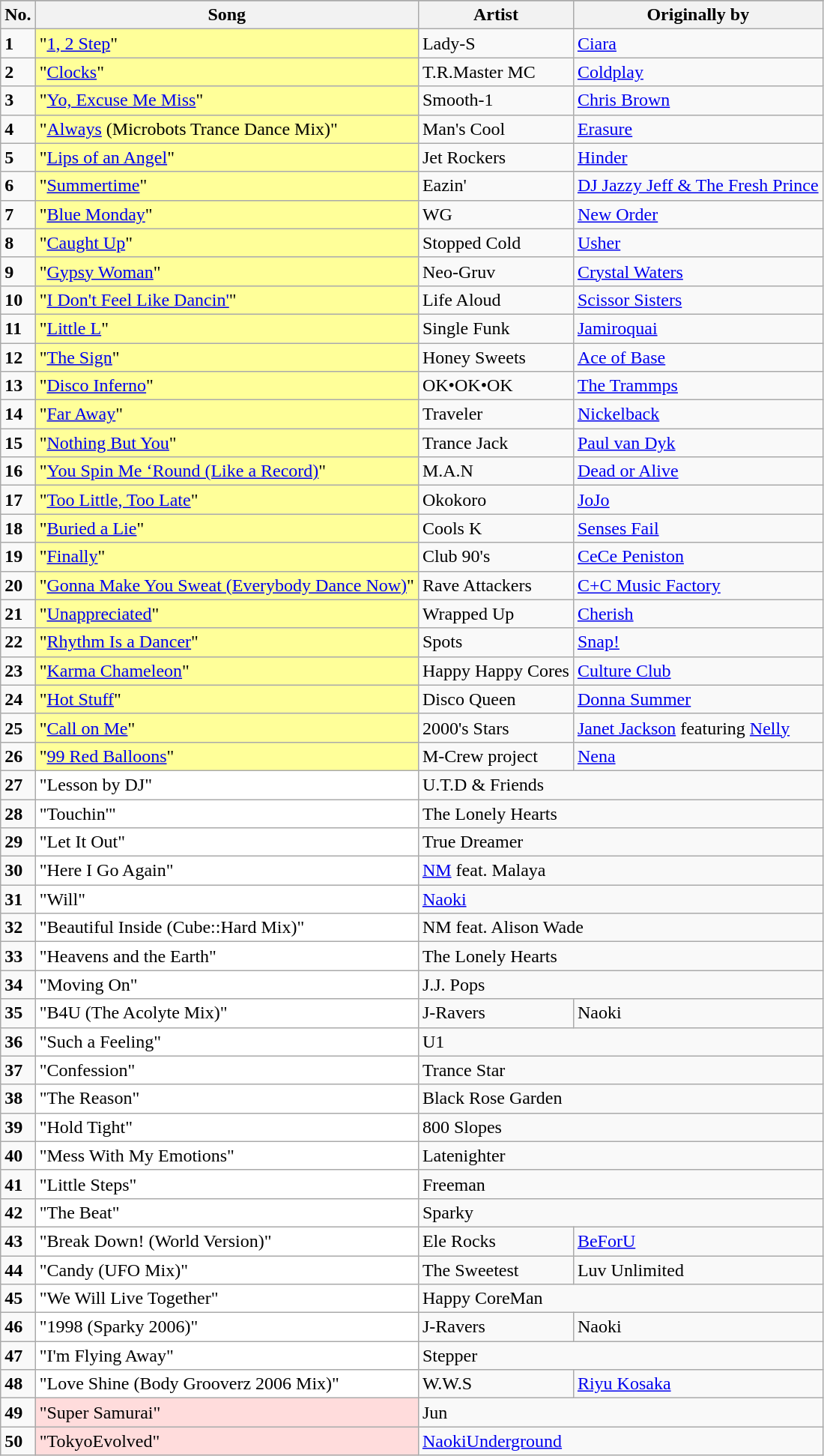<table class="wikitable">
<tr>
</tr>
<tr>
<th>No.</th>
<th>Song</th>
<th>Artist</th>
<th>Originally by</th>
</tr>
<tr>
<td><strong>1</strong></td>
<td style="background:#FFFF99;">"<a href='#'>1, 2 Step</a>"</td>
<td>Lady-S</td>
<td><a href='#'>Ciara</a></td>
</tr>
<tr>
<td><strong>2</strong></td>
<td style="background:#FFFF99;">"<a href='#'>Clocks</a>"</td>
<td>T.R.Master MC</td>
<td><a href='#'>Coldplay</a></td>
</tr>
<tr>
<td><strong>3</strong></td>
<td style="background:#FFFF99;">"<a href='#'>Yo, Excuse Me Miss</a>"</td>
<td>Smooth-1</td>
<td><a href='#'>Chris Brown</a></td>
</tr>
<tr>
<td><strong>4</strong></td>
<td style="background:#FFFF99;">"<a href='#'>Always</a> (Microbots Trance Dance Mix)"</td>
<td>Man's Cool</td>
<td><a href='#'>Erasure</a></td>
</tr>
<tr>
<td><strong>5</strong></td>
<td style="background:#FFFF99;">"<a href='#'>Lips of an Angel</a>"</td>
<td>Jet Rockers</td>
<td><a href='#'>Hinder</a></td>
</tr>
<tr>
<td><strong>6</strong></td>
<td style="background:#FFFF99;">"<a href='#'>Summertime</a>"</td>
<td>Eazin'</td>
<td><a href='#'>DJ Jazzy Jeff & The Fresh Prince</a></td>
</tr>
<tr>
<td><strong>7</strong></td>
<td style="background:#FFFF99;">"<a href='#'>Blue Monday</a>"</td>
<td>WG</td>
<td><a href='#'>New Order</a></td>
</tr>
<tr>
<td><strong>8</strong></td>
<td style="background:#FFFF99;">"<a href='#'>Caught Up</a>"</td>
<td>Stopped Cold</td>
<td><a href='#'>Usher</a></td>
</tr>
<tr>
<td><strong>9</strong></td>
<td style="background:#FFFF99;">"<a href='#'>Gypsy Woman</a>"</td>
<td>Neo-Gruv</td>
<td><a href='#'>Crystal Waters</a></td>
</tr>
<tr>
<td><strong>10</strong></td>
<td style="background:#FFFF99;">"<a href='#'>I Don't Feel Like Dancin'</a>"</td>
<td>Life Aloud</td>
<td><a href='#'>Scissor Sisters</a></td>
</tr>
<tr>
<td><strong>11</strong></td>
<td style="background:#FFFF99;">"<a href='#'>Little L</a>"</td>
<td>Single Funk</td>
<td><a href='#'>Jamiroquai</a></td>
</tr>
<tr>
<td><strong>12</strong></td>
<td style="background:#FFFF99;">"<a href='#'>The Sign</a>"</td>
<td>Honey Sweets</td>
<td><a href='#'>Ace of Base</a></td>
</tr>
<tr>
<td><strong>13</strong></td>
<td style="background:#FFFF99;">"<a href='#'>Disco Inferno</a>"</td>
<td>OK•OK•OK</td>
<td><a href='#'>The Trammps</a></td>
</tr>
<tr>
<td><strong>14</strong></td>
<td style="background:#FFFF99;">"<a href='#'>Far Away</a>"</td>
<td>Traveler</td>
<td><a href='#'>Nickelback</a></td>
</tr>
<tr>
<td><strong>15</strong></td>
<td style="background:#FFFF99;">"<a href='#'>Nothing But You</a>"</td>
<td>Trance Jack</td>
<td><a href='#'>Paul van Dyk</a></td>
</tr>
<tr>
<td><strong>16</strong></td>
<td style="background:#FFFF99;">"<a href='#'>You Spin Me ‘Round (Like a Record)</a>"</td>
<td>M.A.N</td>
<td><a href='#'>Dead or Alive</a></td>
</tr>
<tr>
<td><strong>17</strong></td>
<td style="background:#FFFF99;">"<a href='#'>Too Little, Too Late</a>"</td>
<td>Okokoro</td>
<td><a href='#'>JoJo</a></td>
</tr>
<tr>
<td><strong>18</strong></td>
<td style="background:#FFFF99;">"<a href='#'>Buried a Lie</a>"</td>
<td>Cools K</td>
<td><a href='#'>Senses Fail</a></td>
</tr>
<tr>
<td><strong>19</strong></td>
<td style="background:#FFFF99;">"<a href='#'>Finally</a>"</td>
<td>Club 90's</td>
<td><a href='#'>CeCe Peniston</a></td>
</tr>
<tr>
<td><strong>20</strong></td>
<td style="background:#FFFF99;">"<a href='#'>Gonna Make You Sweat (Everybody Dance Now)</a>"</td>
<td>Rave Attackers</td>
<td><a href='#'>C+C Music Factory</a></td>
</tr>
<tr>
<td><strong>21</strong></td>
<td style="background:#FFFF99;">"<a href='#'>Unappreciated</a>"</td>
<td>Wrapped Up</td>
<td><a href='#'>Cherish</a></td>
</tr>
<tr>
<td><strong>22</strong></td>
<td style="background:#FFFF99;">"<a href='#'>Rhythm Is a Dancer</a>"</td>
<td>Spots</td>
<td><a href='#'>Snap!</a></td>
</tr>
<tr>
<td><strong>23</strong></td>
<td style="background:#FFFF99;">"<a href='#'>Karma Chameleon</a>"</td>
<td>Happy Happy Cores</td>
<td><a href='#'>Culture Club</a></td>
</tr>
<tr>
<td><strong>24</strong></td>
<td style="background:#FFFF99;">"<a href='#'>Hot Stuff</a>"</td>
<td>Disco Queen</td>
<td><a href='#'>Donna Summer</a></td>
</tr>
<tr>
<td><strong>25</strong></td>
<td style="background:#FFFF99;">"<a href='#'>Call on Me</a>"</td>
<td>2000's Stars</td>
<td><a href='#'>Janet Jackson</a> featuring <a href='#'>Nelly</a></td>
</tr>
<tr>
<td><strong>26</strong></td>
<td style="background:#FFFF99;">"<a href='#'>99 Red Balloons</a>"</td>
<td>M-Crew project</td>
<td><a href='#'>Nena</a></td>
</tr>
<tr>
<td><strong>27</strong></td>
<td style="background:#FFFFFF;">"Lesson by DJ"</td>
<td colspan="2">U.T.D & Friends</td>
</tr>
<tr>
<td><strong>28</strong></td>
<td style="background:#FFFFFF;">"Touchin'"</td>
<td colspan="2">The Lonely Hearts</td>
</tr>
<tr>
<td><strong>29</strong></td>
<td style="background:#FFFFFF;">"Let It Out"</td>
<td colspan="2">True Dreamer</td>
</tr>
<tr>
<td><strong>30</strong></td>
<td style="background:#FFFFFF;">"Here I Go Again"</td>
<td colspan="2"><a href='#'>NM</a> feat. Malaya</td>
</tr>
<tr>
<td><strong>31</strong></td>
<td style="background:#FFFFFF;">"Will"</td>
<td colspan="2"><a href='#'>Naoki</a></td>
</tr>
<tr>
<td><strong>32</strong></td>
<td style="background:#FFFFFF;">"Beautiful Inside (Cube::Hard Mix)"</td>
<td colspan="2">NM feat. Alison Wade</td>
</tr>
<tr>
<td><strong>33</strong></td>
<td style="background:#FFFFFF;">"Heavens and the Earth"</td>
<td colspan="2">The Lonely Hearts</td>
</tr>
<tr>
<td><strong>34</strong></td>
<td style="background:#FFFFFF;">"Moving On"</td>
<td colspan="2">J.J. Pops</td>
</tr>
<tr>
<td><strong>35</strong></td>
<td style="background:#FFFFFF;">"B4U (The Acolyte Mix)"</td>
<td>J-Ravers</td>
<td>Naoki</td>
</tr>
<tr>
<td><strong>36</strong></td>
<td style="background:#FFFFFF;">"Such a Feeling"</td>
<td colspan="2">U1</td>
</tr>
<tr>
<td><strong>37</strong></td>
<td style="background:#FFFFFF;">"Confession"</td>
<td colspan="2">Trance Star</td>
</tr>
<tr>
<td><strong>38</strong></td>
<td style="background:#FFFFFF;">"The Reason"</td>
<td colspan="2">Black Rose Garden</td>
</tr>
<tr>
<td><strong>39</strong></td>
<td style="background:#FFFFFF;">"Hold Tight"</td>
<td colspan="2">800 Slopes</td>
</tr>
<tr>
<td><strong>40</strong></td>
<td style="background:#FFFFFF;">"Mess With My Emotions"</td>
<td colspan="2">Latenighter</td>
</tr>
<tr>
<td><strong>41</strong></td>
<td style="background:#FFFFFF;">"Little Steps"</td>
<td colspan="2">Freeman</td>
</tr>
<tr>
<td><strong>42</strong></td>
<td style="background:#FFFFFF;">"The Beat"</td>
<td colspan="2">Sparky</td>
</tr>
<tr>
<td><strong>43</strong></td>
<td style="background:#FFFFFF;">"Break Down! (World Version)"</td>
<td>Ele Rocks</td>
<td><a href='#'>BeForU</a></td>
</tr>
<tr>
<td><strong>44</strong></td>
<td style="background:#FFFFFF;">"Candy (UFO Mix)"</td>
<td>The Sweetest</td>
<td>Luv Unlimited</td>
</tr>
<tr>
<td><strong>45</strong></td>
<td style="background:#FFFFFF;">"We Will Live Together"</td>
<td colspan="2">Happy CoreMan</td>
</tr>
<tr>
<td><strong>46</strong></td>
<td style="background:#FFFFFF;">"1998 (Sparky 2006)"</td>
<td>J-Ravers</td>
<td>Naoki</td>
</tr>
<tr>
<td><strong>47</strong></td>
<td style="background:#FFFFFF;">"I'm Flying Away"</td>
<td colspan="2">Stepper</td>
</tr>
<tr>
<td><strong>48</strong></td>
<td style="background:#FFFFFF;">"Love Shine (Body Grooverz 2006 Mix)"</td>
<td>W.W.S</td>
<td><a href='#'>Riyu Kosaka</a></td>
</tr>
<tr>
<td><strong>49</strong></td>
<td style="background:#FFDCDC;">"Super Samurai"</td>
<td colspan="2">Jun</td>
</tr>
<tr>
<td><strong>50</strong></td>
<td style="background:#FFDCDC;">"TokyoEvolved"</td>
<td colspan="2"><a href='#'>NaokiUnderground</a></td>
</tr>
</table>
